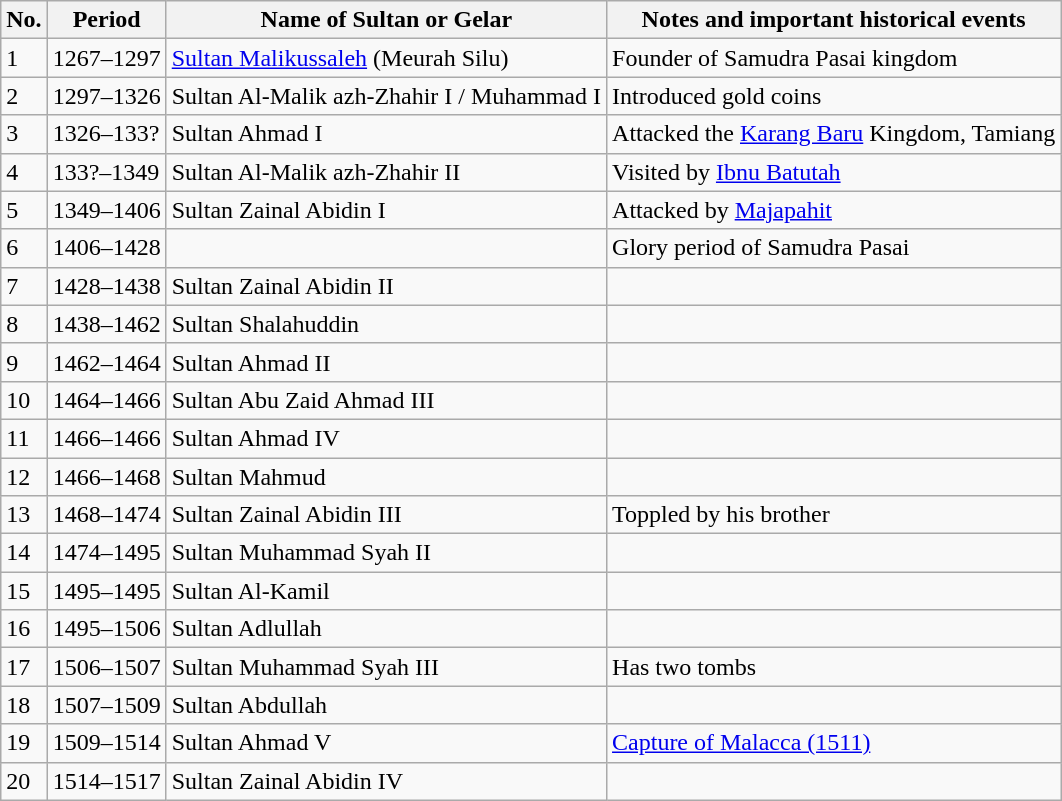<table class="wikitable">
<tr>
<th>No.</th>
<th>Period</th>
<th>Name of Sultan or Gelar</th>
<th>Notes and important historical events</th>
</tr>
<tr>
<td>1</td>
<td>1267–1297</td>
<td><a href='#'>Sultan Malikussaleh</a> (Meurah Silu)</td>
<td>Founder of Samudra Pasai kingdom</td>
</tr>
<tr>
<td>2</td>
<td>1297–1326</td>
<td>Sultan Al-Malik azh-Zhahir I / Muhammad I</td>
<td>Introduced gold coins</td>
</tr>
<tr>
<td>3</td>
<td>1326–133?</td>
<td>Sultan Ahmad I</td>
<td>Attacked the <a href='#'>Karang Baru</a> Kingdom, Tamiang</td>
</tr>
<tr>
<td>4</td>
<td>133?–1349</td>
<td>Sultan Al-Malik azh-Zhahir II</td>
<td>Visited by <a href='#'>Ibnu Batutah</a></td>
</tr>
<tr>
<td>5</td>
<td>1349–1406</td>
<td>Sultan Zainal Abidin I</td>
<td>Attacked by <a href='#'>Majapahit</a></td>
</tr>
<tr>
<td>6</td>
<td>1406–1428</td>
<td></td>
<td>Glory period of Samudra Pasai</td>
</tr>
<tr>
<td>7</td>
<td>1428–1438</td>
<td>Sultan Zainal Abidin II</td>
<td></td>
</tr>
<tr>
<td>8</td>
<td>1438–1462</td>
<td>Sultan Shalahuddin</td>
<td></td>
</tr>
<tr>
<td>9</td>
<td>1462–1464</td>
<td>Sultan Ahmad II</td>
<td></td>
</tr>
<tr>
<td>10</td>
<td>1464–1466</td>
<td>Sultan Abu Zaid Ahmad III</td>
<td></td>
</tr>
<tr>
<td>11</td>
<td>1466–1466</td>
<td>Sultan Ahmad IV</td>
<td></td>
</tr>
<tr>
<td>12</td>
<td>1466–1468</td>
<td>Sultan Mahmud</td>
<td></td>
</tr>
<tr>
<td>13</td>
<td>1468–1474</td>
<td>Sultan Zainal Abidin III</td>
<td>Toppled by his brother</td>
</tr>
<tr>
<td>14</td>
<td>1474–1495</td>
<td>Sultan Muhammad Syah II</td>
<td></td>
</tr>
<tr>
<td>15</td>
<td>1495–1495</td>
<td>Sultan Al-Kamil</td>
<td></td>
</tr>
<tr>
<td>16</td>
<td>1495–1506</td>
<td>Sultan Adlullah</td>
<td></td>
</tr>
<tr>
<td>17</td>
<td>1506–1507</td>
<td>Sultan Muhammad Syah III</td>
<td>Has two tombs</td>
</tr>
<tr>
<td>18</td>
<td>1507–1509</td>
<td>Sultan Abdullah</td>
<td></td>
</tr>
<tr>
<td>19</td>
<td>1509–1514</td>
<td>Sultan Ahmad V</td>
<td><a href='#'>Capture of Malacca (1511)</a></td>
</tr>
<tr>
<td>20</td>
<td>1514–1517</td>
<td>Sultan Zainal Abidin IV</td>
<td></td>
</tr>
</table>
